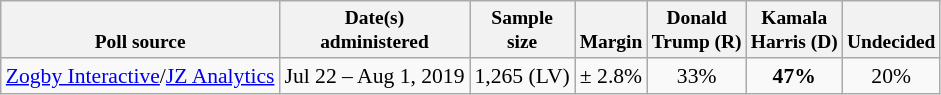<table class="wikitable" style="font-size:90%;text-align:center;">
<tr valign=bottom style="font-size:90%;">
<th>Poll source</th>
<th>Date(s)<br>administered</th>
<th>Sample<br>size</th>
<th>Margin<br></th>
<th>Donald<br>Trump (R)</th>
<th>Kamala<br>Harris (D)</th>
<th>Undecided</th>
</tr>
<tr>
<td style="text-align:left;"><a href='#'>Zogby Interactive</a>/<a href='#'>JZ Analytics</a></td>
<td>Jul 22 – Aug 1, 2019</td>
<td>1,265 (LV)</td>
<td>± 2.8%</td>
<td>33%</td>
<td><strong>47%</strong></td>
<td>20%</td>
</tr>
</table>
